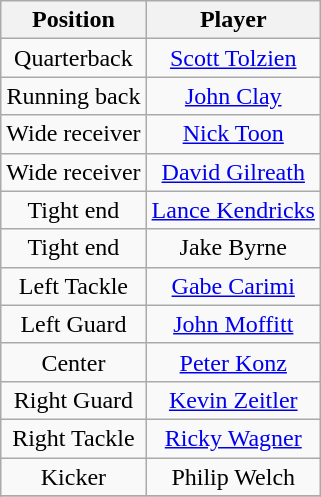<table class="wikitable" style="text-align: center;">
<tr>
<th>Position</th>
<th>Player</th>
</tr>
<tr>
<td>Quarterback</td>
<td><a href='#'>Scott Tolzien</a></td>
</tr>
<tr>
<td>Running back</td>
<td><a href='#'>John Clay</a></td>
</tr>
<tr>
<td>Wide receiver</td>
<td><a href='#'>Nick Toon</a></td>
</tr>
<tr>
<td>Wide receiver</td>
<td><a href='#'>David Gilreath</a></td>
</tr>
<tr>
<td>Tight end</td>
<td><a href='#'>Lance Kendricks</a></td>
</tr>
<tr>
<td>Tight end</td>
<td>Jake Byrne</td>
</tr>
<tr>
<td>Left Tackle</td>
<td><a href='#'>Gabe Carimi</a></td>
</tr>
<tr>
<td>Left Guard</td>
<td><a href='#'>John Moffitt</a></td>
</tr>
<tr>
<td>Center</td>
<td><a href='#'>Peter Konz</a></td>
</tr>
<tr>
<td>Right Guard</td>
<td><a href='#'>Kevin Zeitler</a></td>
</tr>
<tr>
<td>Right Tackle</td>
<td><a href='#'>Ricky Wagner</a></td>
</tr>
<tr>
<td>Kicker</td>
<td>Philip Welch</td>
</tr>
<tr>
</tr>
</table>
